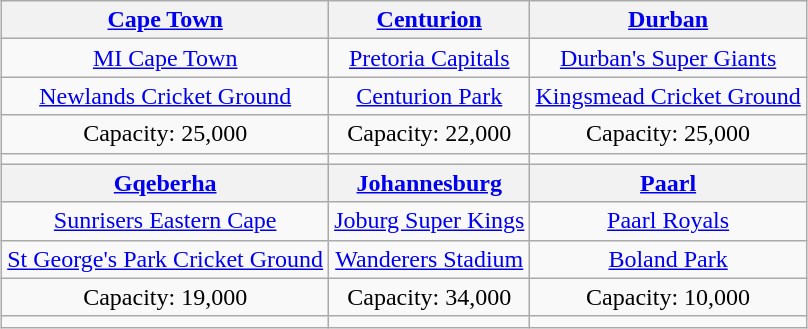<table class="wikitable" style="text-align:center;margin:auto">
<tr>
<th><a href='#'>Cape Town</a></th>
<th><a href='#'>Centurion</a></th>
<th><a href='#'>Durban</a></th>
</tr>
<tr>
<td><a href='#'>MI Cape Town</a></td>
<td><a href='#'>Pretoria Capitals</a></td>
<td><a href='#'>Durban's Super Giants</a></td>
</tr>
<tr>
<td><a href='#'>Newlands Cricket Ground</a></td>
<td><a href='#'>Centurion Park</a></td>
<td><a href='#'>Kingsmead Cricket Ground</a></td>
</tr>
<tr>
<td>Capacity: 25,000</td>
<td>Capacity: 22,000</td>
<td>Capacity: 25,000</td>
</tr>
<tr>
<td></td>
<td></td>
<td></td>
</tr>
<tr>
<th><a href='#'>Gqeberha</a></th>
<th><a href='#'>Johannesburg</a></th>
<th><a href='#'>Paarl</a></th>
</tr>
<tr>
<td><a href='#'>Sunrisers Eastern Cape</a></td>
<td><a href='#'>Joburg Super Kings</a></td>
<td><a href='#'>Paarl Royals</a></td>
</tr>
<tr>
<td><a href='#'>St George's Park Cricket Ground</a></td>
<td><a href='#'>Wanderers Stadium</a></td>
<td><a href='#'>Boland Park</a></td>
</tr>
<tr>
<td>Capacity: 19,000</td>
<td>Capacity: 34,000</td>
<td>Capacity: 10,000</td>
</tr>
<tr>
<td></td>
<td></td>
<td></td>
</tr>
</table>
